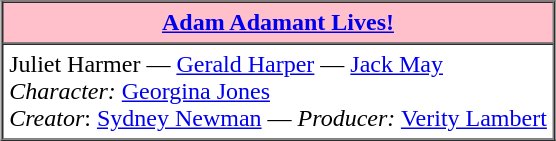<table border="1" cellpadding="4" cellspacing="0" style="margin:1em auto;">
<tr bgcolor="pink">
<th><span><a href='#'>Adam Adamant Lives!</a></span></th>
</tr>
<tr>
<td>Juliet Harmer — <a href='#'>Gerald Harper</a> —  <a href='#'>Jack May</a><br><em>Character: </em><a href='#'>Georgina Jones</a><br><em>Creator</em>: <a href='#'>Sydney Newman</a> — <em>Producer:</em> <a href='#'>Verity Lambert</a></td>
</tr>
</table>
